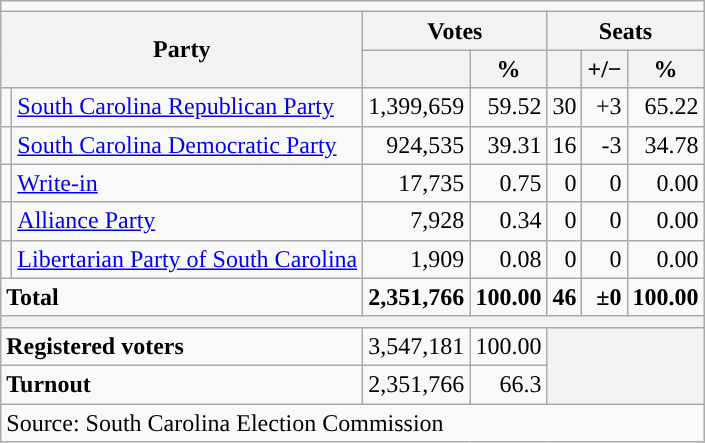<table class="wikitable">
<tr>
<td colspan="7"></td>
</tr>
<tr>
<th colspan="2" rowspan="2">Party</th>
<th colspan="2">Votes</th>
<th colspan="3">Seats</th>
</tr>
<tr>
<th></th>
<th>%</th>
<th></th>
<th>+/−</th>
<th>%</th>
</tr>
<tr>
<td style="background-color:"></td>
<td><a href='#'>South Carolina Republican Party</a></td>
<td align="right">1,399,659</td>
<td align="right">59.52</td>
<td align="right">30</td>
<td align="right">+3</td>
<td align="right">65.22</td>
</tr>
<tr>
<td style="background-color:"></td>
<td><a href='#'>South Carolina Democratic Party</a></td>
<td align="right">924,535</td>
<td align="right">39.31</td>
<td align="right">16</td>
<td align="right">-3</td>
<td align="right">34.78</td>
</tr>
<tr>
<td style="background-color:"></td>
<td><a href='#'>Write-in</a></td>
<td align="right">17,735</td>
<td align="right">0.75</td>
<td align="right">0</td>
<td align="right">0</td>
<td align="right">0.00</td>
</tr>
<tr>
<td style="background-color:"></td>
<td><a href='#'>Alliance Party</a></td>
<td align="right">7,928</td>
<td align="right">0.34</td>
<td align="right">0</td>
<td align="right">0</td>
<td align="right">0.00</td>
</tr>
<tr>
<td style="background-color:"></td>
<td><a href='#'>Libertarian Party of South Carolina</a></td>
<td align="right">1,909</td>
<td align="right">0.08</td>
<td align="right">0</td>
<td align="right">0</td>
<td align="right">0.00</td>
</tr>
<tr>
<td colspan="2"><strong>Total</strong></td>
<td align="right"><strong>2,351,766</strong></td>
<td align="right"><strong>100.00</strong></td>
<td align="right"><strong>46</strong></td>
<td align="right"><strong>±0</strong></td>
<td align="right"><strong>100.00</strong></td>
</tr>
<tr>
<th colspan="7"></th>
</tr>
<tr>
<td colspan="2"><strong>Registered voters</strong></td>
<td align="right">3,547,181</td>
<td align="right">100.00</td>
<th colspan="3" rowspan="2"></th>
</tr>
<tr>
<td colspan="2"><strong>Turnout</strong></td>
<td align="right">2,351,766</td>
<td align="right">66.3</td>
</tr>
<tr>
<td colspan="7">Source: South Carolina Election Commission</td>
</tr>
</table>
